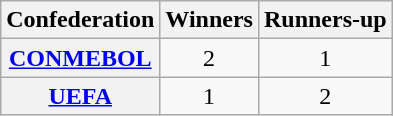<table class="wikitable plainrowheaders sortable" style="text-align:center">
<tr>
<th>Confederation</th>
<th>Winners</th>
<th>Runners-up</th>
</tr>
<tr>
<th scope="row"><a href='#'>CONMEBOL</a></th>
<td>2</td>
<td>1</td>
</tr>
<tr>
<th scope="row"><a href='#'>UEFA</a></th>
<td>1</td>
<td>2</td>
</tr>
</table>
